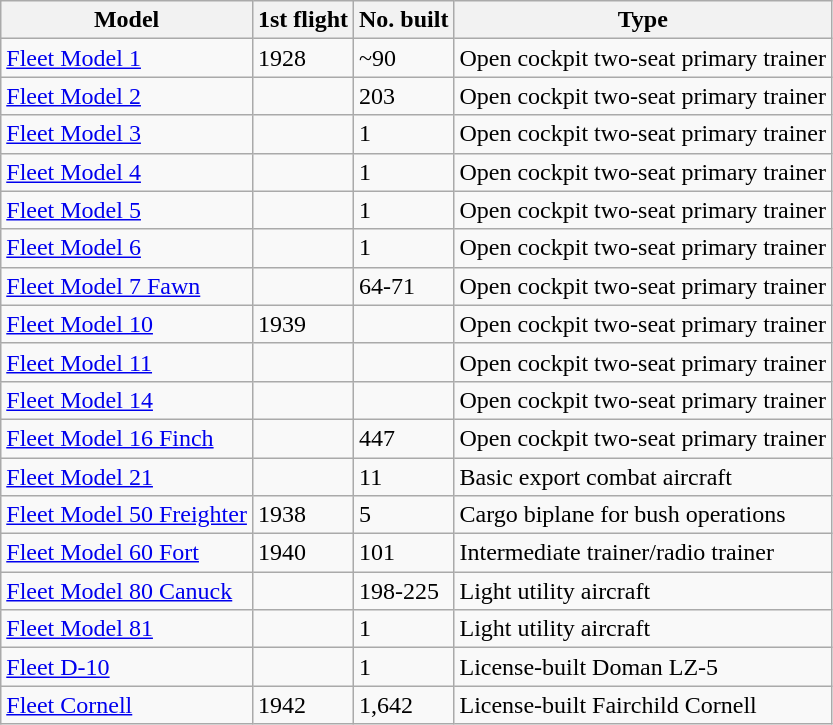<table class="wikitable sortable">
<tr>
<th>Model</th>
<th>1st flight</th>
<th>No. built</th>
<th>Type</th>
</tr>
<tr>
<td><a href='#'>Fleet Model 1</a></td>
<td>1928</td>
<td>~90</td>
<td>Open cockpit two-seat primary trainer</td>
</tr>
<tr>
<td><a href='#'>Fleet Model 2</a></td>
<td></td>
<td>203</td>
<td>Open cockpit two-seat primary trainer</td>
</tr>
<tr>
<td><a href='#'>Fleet Model 3</a></td>
<td></td>
<td>1</td>
<td>Open cockpit two-seat primary trainer</td>
</tr>
<tr>
<td><a href='#'>Fleet Model 4</a></td>
<td></td>
<td>1</td>
<td>Open cockpit two-seat primary trainer</td>
</tr>
<tr>
<td><a href='#'>Fleet Model 5</a></td>
<td></td>
<td>1</td>
<td>Open cockpit two-seat primary trainer</td>
</tr>
<tr>
<td><a href='#'>Fleet Model 6</a></td>
<td></td>
<td>1</td>
<td>Open cockpit two-seat primary trainer</td>
</tr>
<tr>
<td><a href='#'>Fleet Model 7 Fawn</a></td>
<td></td>
<td>64-71</td>
<td>Open cockpit two-seat primary trainer</td>
</tr>
<tr>
<td><a href='#'>Fleet Model 10</a></td>
<td>1939</td>
<td></td>
<td>Open cockpit two-seat primary trainer</td>
</tr>
<tr>
<td><a href='#'>Fleet Model 11</a></td>
<td></td>
<td></td>
<td>Open cockpit two-seat primary trainer</td>
</tr>
<tr>
<td><a href='#'>Fleet Model 14</a></td>
<td></td>
<td></td>
<td>Open cockpit two-seat primary trainer</td>
</tr>
<tr>
<td><a href='#'>Fleet Model 16 Finch</a></td>
<td></td>
<td>447</td>
<td>Open cockpit two-seat primary trainer</td>
</tr>
<tr>
<td><a href='#'>Fleet Model 21</a></td>
<td></td>
<td>11</td>
<td>Basic export combat aircraft</td>
</tr>
<tr>
<td><a href='#'>Fleet Model 50 Freighter</a></td>
<td>1938</td>
<td>5</td>
<td>Cargo biplane for bush operations</td>
</tr>
<tr>
<td><a href='#'>Fleet Model 60 Fort</a></td>
<td>1940</td>
<td>101</td>
<td>Intermediate trainer/radio trainer</td>
</tr>
<tr>
<td><a href='#'>Fleet Model 80 Canuck</a></td>
<td></td>
<td>198-225</td>
<td>Light utility aircraft</td>
</tr>
<tr>
<td><a href='#'>Fleet Model 81</a></td>
<td></td>
<td>1</td>
<td>Light utility aircraft</td>
</tr>
<tr>
<td><a href='#'>Fleet D-10</a></td>
<td></td>
<td>1</td>
<td>License-built Doman LZ-5</td>
</tr>
<tr>
<td><a href='#'>Fleet Cornell</a></td>
<td>1942</td>
<td>1,642</td>
<td>License-built Fairchild Cornell</td>
</tr>
</table>
